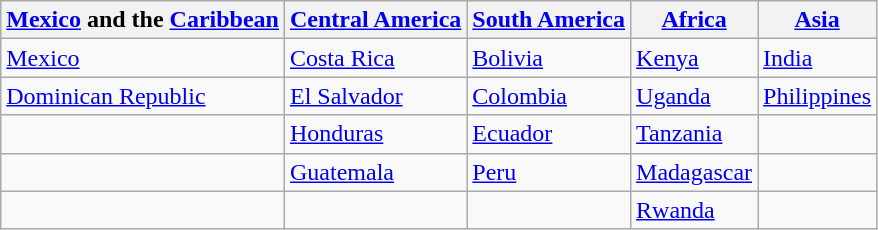<table class="wikitable">
<tr>
<th><a href='#'>Mexico</a> and the <a href='#'>Caribbean</a></th>
<th><a href='#'>Central America</a></th>
<th><a href='#'>South America</a></th>
<th><a href='#'>Africa</a></th>
<th><a href='#'>Asia</a></th>
</tr>
<tr>
<td><a href='#'>Mexico</a></td>
<td><a href='#'>Costa Rica</a></td>
<td><a href='#'>Bolivia</a></td>
<td><a href='#'>Kenya</a></td>
<td><a href='#'>India</a></td>
</tr>
<tr>
<td><a href='#'>Dominican Republic</a></td>
<td><a href='#'>El Salvador</a></td>
<td><a href='#'>Colombia</a></td>
<td><a href='#'>Uganda</a></td>
<td><a href='#'>Philippines</a></td>
</tr>
<tr>
<td></td>
<td><a href='#'>Honduras</a></td>
<td><a href='#'>Ecuador</a></td>
<td><a href='#'>Tanzania</a></td>
<td></td>
</tr>
<tr>
<td></td>
<td><a href='#'>Guatemala</a></td>
<td><a href='#'>Peru</a></td>
<td><a href='#'>Madagascar</a></td>
<td></td>
</tr>
<tr>
<td></td>
<td></td>
<td></td>
<td><a href='#'>Rwanda</a></td>
<td></td>
</tr>
</table>
